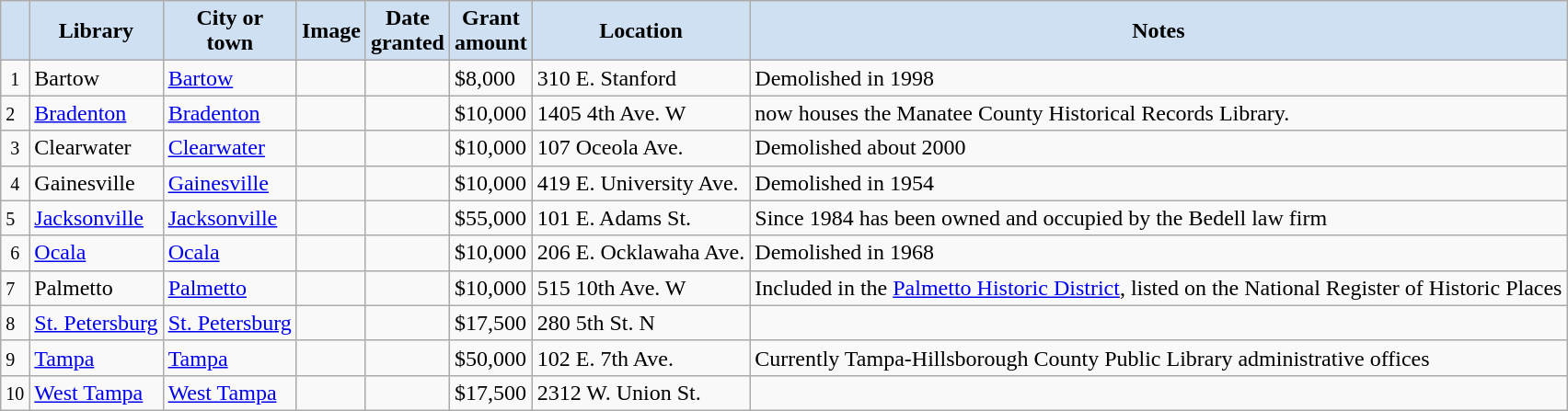<table class="wikitable sortable" align=center>
<tr>
<th style="background:#cee0f2;"></th>
<th style="background:#cee0f2;"><strong>Library</strong></th>
<th style="background:#cee0f2;"><strong>City or<br>town</strong></th>
<th style="background:#cee0f2;" class="unsortable"><strong>Image</strong></th>
<th style="background:#cee0f2;"><strong>Date<br>granted</strong></th>
<th style="background:#cee0f2;"><strong>Grant<br>amount</strong></th>
<th style="background:#cee0f2;"><strong>Location</strong></th>
<th style="background:#cee0f2;" class="unsortable"><strong>Notes</strong></th>
</tr>
<tr>
<td align=center><small>1</small></td>
<td>Bartow</td>
<td><a href='#'>Bartow</a></td>
<td></td>
<td></td>
<td>$8,000</td>
<td>310 E. Stanford</td>
<td>Demolished in 1998</td>
</tr>
<tr>
<td><small>2</small></td>
<td><a href='#'>Bradenton</a></td>
<td><a href='#'>Bradenton</a></td>
<td></td>
<td></td>
<td>$10,000</td>
<td>1405 4th Ave. W</td>
<td>now houses the Manatee County Historical Records Library.</td>
</tr>
<tr>
<td align=center><small>3</small></td>
<td>Clearwater</td>
<td><a href='#'>Clearwater</a></td>
<td></td>
<td></td>
<td>$10,000</td>
<td>107 Oceola Ave.</td>
<td>Demolished about 2000</td>
</tr>
<tr>
<td align=center><small>4</small></td>
<td>Gainesville</td>
<td><a href='#'>Gainesville</a></td>
<td></td>
<td></td>
<td>$10,000</td>
<td>419 E. University Ave.</td>
<td>Demolished in 1954</td>
</tr>
<tr>
<td><small>5</small></td>
<td><a href='#'>Jacksonville</a></td>
<td><a href='#'>Jacksonville</a></td>
<td></td>
<td></td>
<td>$55,000</td>
<td>101 E. Adams St.</td>
<td>Since 1984 has been owned and occupied by the Bedell law firm</td>
</tr>
<tr>
<td align=center><small>6</small></td>
<td><a href='#'>Ocala</a></td>
<td><a href='#'>Ocala</a></td>
<td></td>
<td></td>
<td>$10,000</td>
<td>206 E. Ocklawaha Ave.</td>
<td>Demolished in 1968</td>
</tr>
<tr>
<td><small>7</small></td>
<td>Palmetto</td>
<td><a href='#'>Palmetto</a></td>
<td></td>
<td></td>
<td>$10,000</td>
<td>515 10th Ave. W</td>
<td>Included in the <a href='#'>Palmetto Historic District</a>, listed on the National Register of Historic Places</td>
</tr>
<tr>
<td><small>8</small></td>
<td><a href='#'>St. Petersburg</a></td>
<td><a href='#'>St. Petersburg</a></td>
<td></td>
<td></td>
<td>$17,500</td>
<td>280 5th St. N</td>
<td></td>
</tr>
<tr>
<td><small>9</small></td>
<td><a href='#'>Tampa</a></td>
<td><a href='#'>Tampa</a></td>
<td></td>
<td></td>
<td>$50,000</td>
<td>102 E. 7th Ave.</td>
<td>Currently Tampa-Hillsborough County Public Library administrative offices</td>
</tr>
<tr>
<td><small>10</small></td>
<td><a href='#'>West Tampa</a></td>
<td><a href='#'>West Tampa</a></td>
<td></td>
<td></td>
<td>$17,500</td>
<td>2312 W. Union St.</td>
<td></td>
</tr>
</table>
